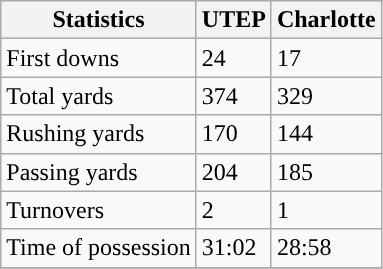<table class="wikitable">
<tr>
<th>Statistics</th>
<th>UTEP</th>
<th>Charlotte</th>
</tr>
<tr>
<td>First downs</td>
<td>24</td>
<td>17</td>
</tr>
<tr>
<td>Total yards</td>
<td>374</td>
<td>329</td>
</tr>
<tr>
<td>Rushing yards</td>
<td>170</td>
<td>144</td>
</tr>
<tr>
<td>Passing yards</td>
<td>204</td>
<td>185</td>
</tr>
<tr>
<td>Turnovers</td>
<td>2</td>
<td>1</td>
</tr>
<tr>
<td>Time of possession</td>
<td>31:02</td>
<td>28:58</td>
</tr>
<tr>
</tr>
</table>
